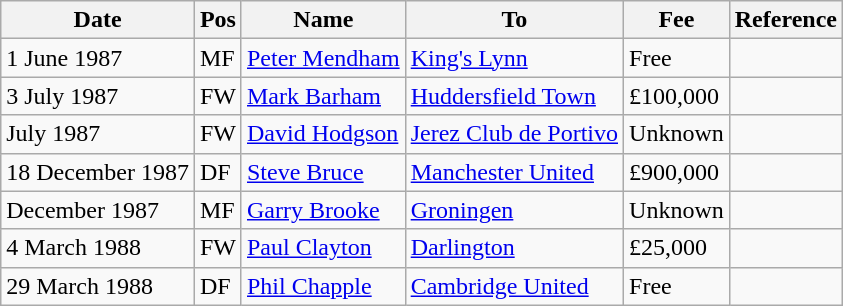<table class="wikitable">
<tr>
<th>Date</th>
<th>Pos</th>
<th>Name</th>
<th>To</th>
<th>Fee</th>
<th>Reference</th>
</tr>
<tr>
<td>1 June 1987</td>
<td>MF</td>
<td><a href='#'>Peter Mendham</a></td>
<td><a href='#'>King's Lynn</a></td>
<td>Free</td>
<td></td>
</tr>
<tr>
<td>3 July 1987</td>
<td>FW</td>
<td><a href='#'>Mark Barham</a></td>
<td><a href='#'>Huddersfield Town</a></td>
<td>£100,000</td>
<td></td>
</tr>
<tr>
<td>July 1987</td>
<td>FW</td>
<td><a href='#'>David Hodgson</a></td>
<td><a href='#'>Jerez Club de Portivo</a></td>
<td>Unknown</td>
<td></td>
</tr>
<tr>
<td>18 December 1987</td>
<td>DF</td>
<td><a href='#'>Steve Bruce</a></td>
<td><a href='#'>Manchester United</a></td>
<td>£900,000</td>
<td></td>
</tr>
<tr>
<td>December 1987</td>
<td>MF</td>
<td><a href='#'>Garry Brooke</a></td>
<td><a href='#'>Groningen</a></td>
<td>Unknown</td>
<td></td>
</tr>
<tr>
<td>4 March 1988</td>
<td>FW</td>
<td><a href='#'>Paul Clayton</a></td>
<td><a href='#'>Darlington</a></td>
<td>£25,000</td>
<td></td>
</tr>
<tr>
<td>29 March 1988</td>
<td>DF</td>
<td><a href='#'>Phil Chapple</a></td>
<td><a href='#'>Cambridge United</a></td>
<td>Free</td>
<td></td>
</tr>
</table>
